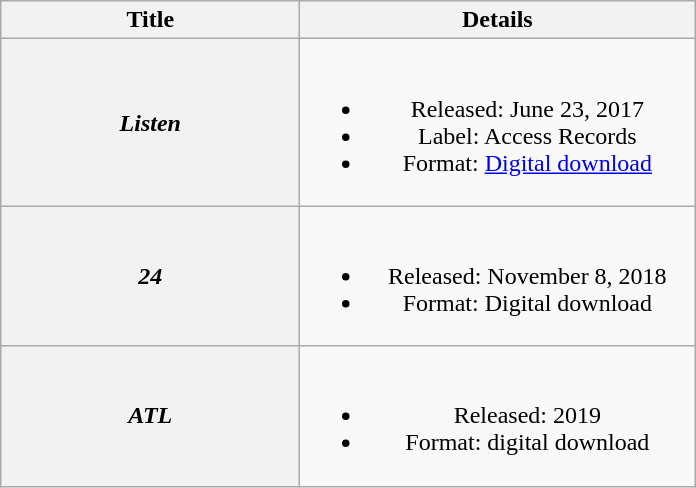<table class="wikitable plainrowheaders" style="text-align:center;">
<tr>
<th scope="col" style="width:12em;">Title</th>
<th scope="col" style="width:16em;">Details</th>
</tr>
<tr>
<th scope="row"><em>Listen</em></th>
<td><br><ul><li>Released: June 23, 2017</li><li>Label: Access Records</li><li>Format: <a href='#'>Digital download</a></li></ul></td>
</tr>
<tr>
<th scope="row"><em>24</em></th>
<td><br><ul><li>Released: November 8, 2018</li><li>Format: Digital download</li></ul></td>
</tr>
<tr>
<th scope="row"><em>ATL</em></th>
<td><br><ul><li>Released: 2019</li><li>Format: digital download</li></ul></td>
</tr>
</table>
